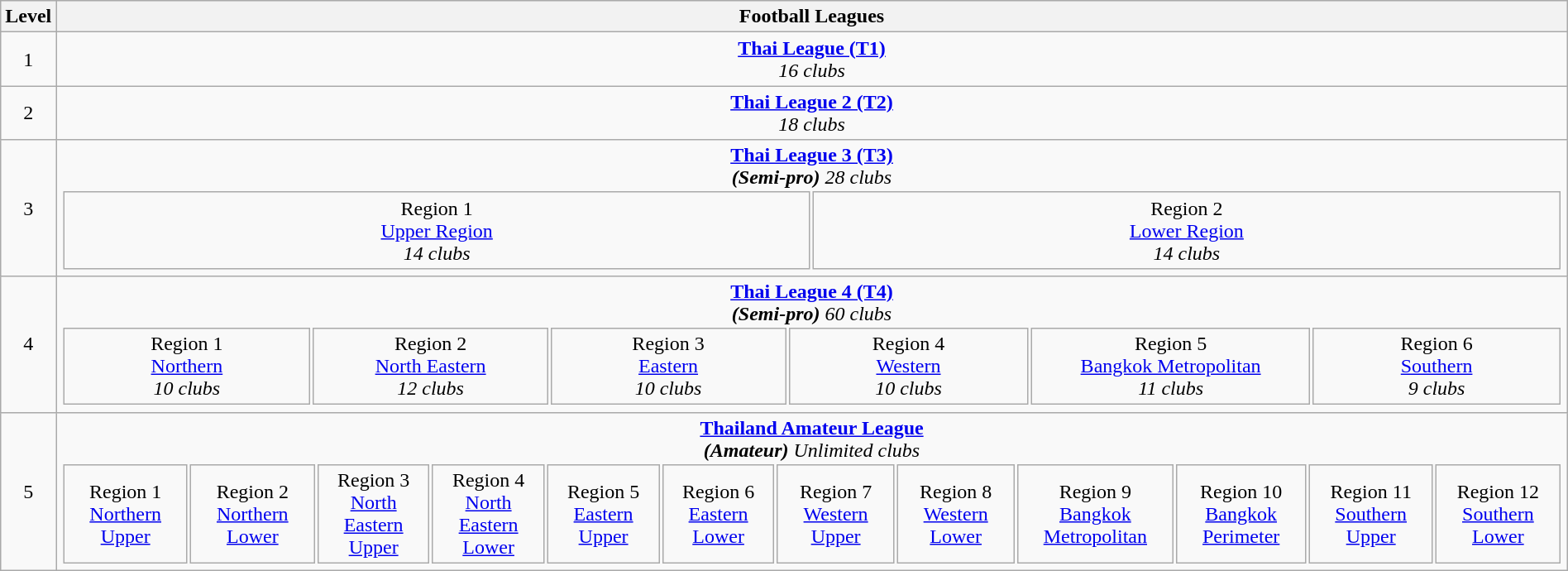<table class="wikitable" width="100%" style="text-align: center;">
<tr style="background:#efefef;">
<th>Level</th>
<th colspan=2>Football Leagues</th>
</tr>
<tr>
<td>1</td>
<td colspan=2><strong><a href='#'>Thai League (T1)</a></strong> <br><em>16 clubs</em></td>
</tr>
<tr>
<td>2</td>
<td colspan=2><strong><a href='#'>Thai League 2 (T2)</a></strong> <br><em>18 clubs</em></td>
</tr>
<tr>
<td>3</td>
<td colspan=2><strong><a href='#'>Thai League 3 (T3)</a></strong> <br><strong><em>(Semi-pro)</em></strong> <em>28 clubs</em><br><table border=0 width="100%" >
<tr>
<td colspan="2" width="4.6%" align="center">Region 1 <br> <a href='#'>Upper Region</a> <br> <em>14 clubs</em></td>
<td colspan="2" width="4.6%" align="center">Region 2 <br> <a href='#'>Lower Region</a> <br> <em>14 clubs</em></td>
</tr>
</table>
</td>
</tr>
<tr>
<td>4</td>
<td colspan=2><strong><a href='#'>Thai League 4 (T4)</a></strong> <br><strong><em>(Semi-pro)</em></strong> <em>60 clubs</em><br><table border=0 width="100%" >
<tr>
<td colspan="2" width="4.6%" align="center">Region 1 <br> <a href='#'>Northern</a> <br><em>10 clubs</em></td>
<td colspan="2" width="4.6%" align="center">Region 2 <br> <a href='#'>North Eastern</a> <br><em>12 clubs</em></td>
<td colspan="2" width="4.6%" align="center">Region 3 <br> <a href='#'>Eastern</a> <br><em>10 clubs</em></td>
<td colspan="2" width="4.6%" align="center">Region 4 <br> <a href='#'>Western</a> <br><em>10 clubs</em></td>
<td colspan="2" width="4.6%" align="center">Region 5 <br> <a href='#'>Bangkok Metropolitan</a> <br><em>11 clubs</em></td>
<td colspan="2" width="4.6%" align="center">Region 6 <br> <a href='#'>Southern</a> <br><em>9 clubs</em></td>
</tr>
</table>
</td>
</tr>
<tr>
<td>5</td>
<td colspan=2><strong><a href='#'>Thailand Amateur League</a></strong> <br><strong><em>(Amateur)</em></strong> <em>Unlimited clubs</em><br><table border=0 width="100%" >
<tr>
<td colspan="2" width="4.6%" align="center">Region 1 <br> <a href='#'>Northern Upper</a></td>
<td colspan="2" width="4.6%" align="center">Region 2 <br> <a href='#'>Northern Lower</a></td>
<td colspan="2" width="4.6%" align="center">Region 3 <br> <a href='#'>North Eastern Upper</a></td>
<td colspan="2" width="4.6%" align="center">Region 4 <br> <a href='#'>North Eastern Lower</a></td>
<td colspan="2" width="4.6%" align="center">Region 5 <br> <a href='#'>Eastern Upper</a></td>
<td colspan="2" width="4.6%" align="center">Region 6 <br> <a href='#'>Eastern Lower</a></td>
<td colspan="2" width="4.6%" align="center">Region 7 <br> <a href='#'>Western Upper</a></td>
<td colspan="2" width="4.6%" align="center">Region 8 <br> <a href='#'>Western Lower</a></td>
<td colspan="2" width="4.6%" align="center">Region 9 <br> <a href='#'>Bangkok Metropolitan</a></td>
<td colspan="2" width="4.6%" align="center">Region 10 <br> <a href='#'>Bangkok Perimeter</a></td>
<td colspan="2" width="4.6%" align="center">Region 11 <br> <a href='#'>Southern Upper</a></td>
<td colspan="2" width="4.6%" align="center">Region 12 <br> <a href='#'>Southern Lower</a></td>
</tr>
</table>
</td>
</tr>
</table>
